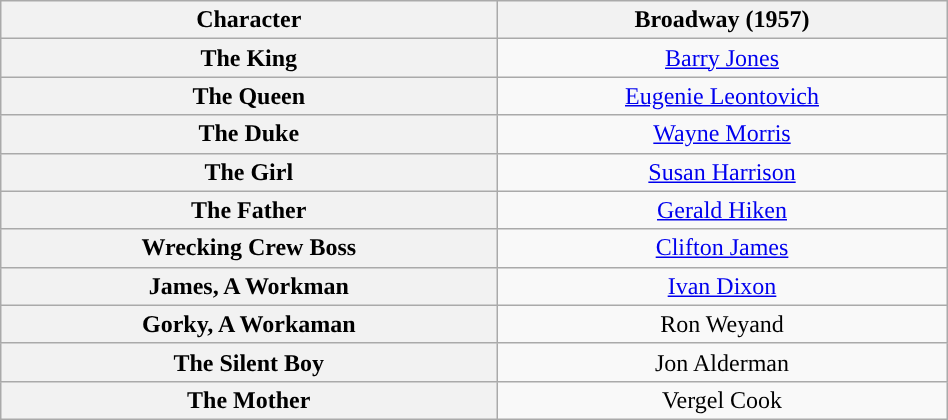<table class="wikitable" style="width:50%; text-align:center">
<tr>
<th scope="col">Character</th>
<th>Broadway (1957)</th>
</tr>
<tr>
<th>The King</th>
<td colspan="1"><a href='#'>Barry Jones</a></td>
</tr>
<tr>
<th>The Queen</th>
<td colspan="1”"><a href='#'>Eugenie Leontovich</a></td>
</tr>
<tr>
<th>The Duke</th>
<td colspan="1”"><a href='#'>Wayne Morris</a></td>
</tr>
<tr>
<th>The Girl</th>
<td colspan="1"><a href='#'>Susan Harrison</a></td>
</tr>
<tr>
<th>The Father</th>
<td colspan="1"><a href='#'>Gerald Hiken</a></td>
</tr>
<tr>
<th>Wrecking Crew Boss</th>
<td colspan="1"><a href='#'>Clifton James</a></td>
</tr>
<tr>
<th>James, A Workman</th>
<td colspan="1"><a href='#'>Ivan Dixon</a></td>
</tr>
<tr>
<th>Gorky, A Workaman</th>
<td colspan="1">Ron Weyand</td>
</tr>
<tr>
<th>The Silent Boy</th>
<td colspan="1">Jon Alderman</td>
</tr>
<tr>
<th>The Mother</th>
<td colspan="1">Vergel Cook</td>
</tr>
</table>
